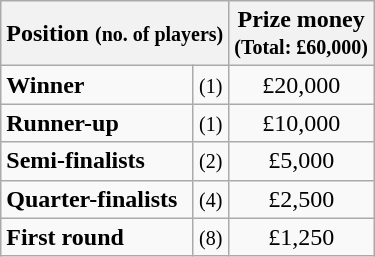<table class="wikitable">
<tr>
<th colspan=2>Position <small>(no. of players)</small></th>
<th>Prize money<br><small>(Total: £60,000)</small></th>
</tr>
<tr>
<td><strong>Winner</strong></td>
<td align=center><small>(1)</small></td>
<td align=center>£20,000</td>
</tr>
<tr>
<td><strong>Runner-up</strong></td>
<td align=center><small>(1)</small></td>
<td align=center>£10,000</td>
</tr>
<tr>
<td><strong>Semi-finalists</strong></td>
<td align=center><small>(2)</small></td>
<td align=center>£5,000</td>
</tr>
<tr>
<td><strong>Quarter-finalists</strong></td>
<td align=center><small>(4)</small></td>
<td align=center>£2,500</td>
</tr>
<tr>
<td><strong>First round</strong></td>
<td align=center><small>(8)</small></td>
<td align=center>£1,250</td>
</tr>
</table>
